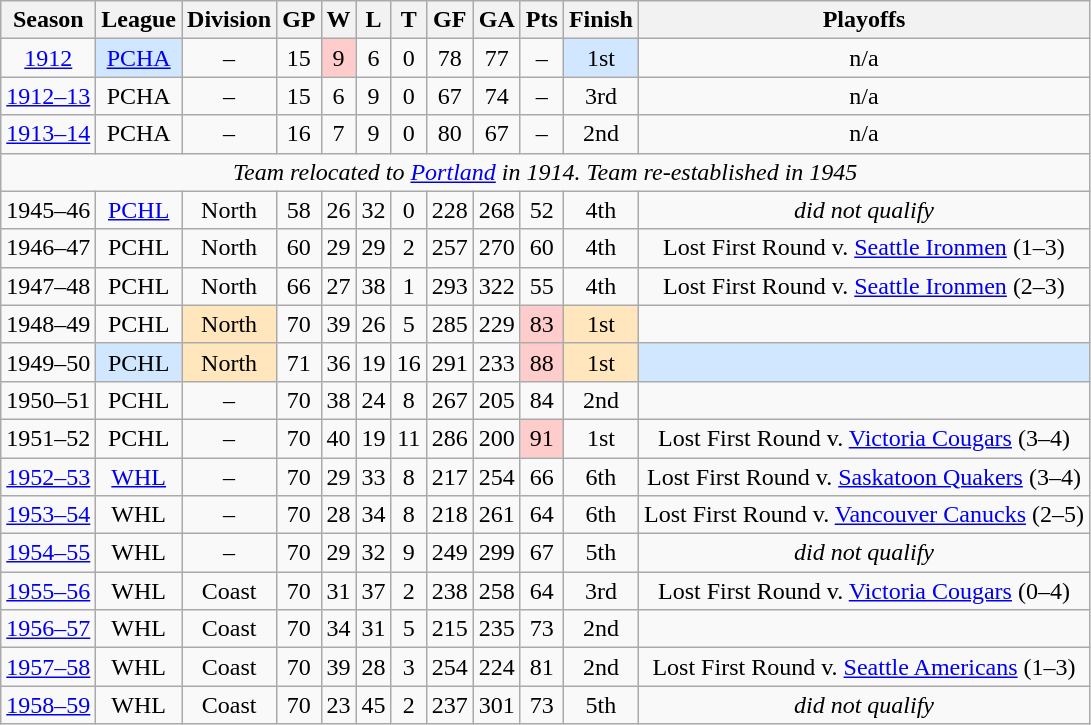<table class="wikitable">
<tr>
<th bgcolor="#DDDDFF">Season</th>
<th bgcolor="#DDDDFF">League</th>
<th bgcolor="#DDDDFF">Division</th>
<th bgcolor="#DDDDFF">GP</th>
<th bgcolor="#DDDDFF">W</th>
<th bgcolor="#DDDDFF">L</th>
<th bgcolor="#DDDDFF">T</th>
<th bgcolor="#DDDDFF">GF</th>
<th bgcolor="#DDDDFF">GA</th>
<th bgcolor="#DDDDFF">Pts</th>
<th bgcolor="#DDDDFF">Finish</th>
<th bgcolor="#DDDDFF">Playoffs</th>
</tr>
<tr align="center">
<td><a href='#'>1912</a></td>
<td style="background:#D0E7FF"><a href='#'>PCHA</a></td>
<td>–</td>
<td>15</td>
<td style="background:#FFCCCC">9</td>
<td>6</td>
<td>0</td>
<td>78</td>
<td>77</td>
<td>–</td>
<td style="background:#D0E7FF">1st</td>
<td>n/a</td>
</tr>
<tr align="center">
<td><a href='#'>1912–13</a></td>
<td>PCHA</td>
<td>–</td>
<td>15</td>
<td>6</td>
<td>9</td>
<td>0</td>
<td>67</td>
<td>74</td>
<td>–</td>
<td>3rd</td>
<td>n/a</td>
</tr>
<tr align="center">
<td><a href='#'>1913–14</a></td>
<td>PCHA</td>
<td>–</td>
<td>16</td>
<td>7</td>
<td>9</td>
<td>0</td>
<td>80</td>
<td>67</td>
<td>–</td>
<td>2nd</td>
<td>n/a</td>
</tr>
<tr align="center">
<td colspan="12"><em>Team relocated to <a href='#'>Portland</a> in 1914. Team re-established in 1945</em></td>
</tr>
<tr align="center">
<td>1945–46</td>
<td><a href='#'>PCHL</a></td>
<td>North</td>
<td>58</td>
<td>26</td>
<td>32</td>
<td>0</td>
<td>228</td>
<td>268</td>
<td>52</td>
<td>4th</td>
<td><em>did not qualify</em></td>
</tr>
<tr align="center">
<td>1946–47</td>
<td>PCHL</td>
<td>North</td>
<td>60</td>
<td>29</td>
<td>29</td>
<td>2</td>
<td>257</td>
<td>270</td>
<td>60</td>
<td>4th</td>
<td>Lost First Round v. <a href='#'>Seattle Ironmen</a> (1–3)</td>
</tr>
<tr align="center">
<td>1947–48</td>
<td>PCHL</td>
<td>North</td>
<td>66</td>
<td>27</td>
<td>38</td>
<td>1</td>
<td>293</td>
<td>322</td>
<td>55</td>
<td>4th</td>
<td>Lost First Round v. <a href='#'>Seattle Ironmen</a> (2–3)</td>
</tr>
<tr align="center">
<td>1948–49</td>
<td>PCHL</td>
<td style="background:#FFE6BD">North</td>
<td>70</td>
<td>39</td>
<td>26</td>
<td>5</td>
<td>285</td>
<td>229</td>
<td style="background:#FFCCCC">83</td>
<td style="background:#FFE6BD">1st</td>
<td></td>
</tr>
<tr align="center">
<td>1949–50</td>
<td style="background:#D0E7FF">PCHL</td>
<td style="background:#FFE6BD">North</td>
<td>71</td>
<td>36</td>
<td>19</td>
<td>16</td>
<td>291</td>
<td>233</td>
<td style="background:#FFCCCC">88</td>
<td style="background:#FFE6BD">1st</td>
<td style="background:#D0E7FF"></td>
</tr>
<tr align="center">
<td>1950–51</td>
<td>PCHL</td>
<td>–</td>
<td>70</td>
<td>38</td>
<td>24</td>
<td>8</td>
<td>267</td>
<td>205</td>
<td>84</td>
<td>2nd</td>
<td></td>
</tr>
<tr align="center">
<td>1951–52</td>
<td>PCHL</td>
<td>–</td>
<td>70</td>
<td>40</td>
<td>19</td>
<td>11</td>
<td>286</td>
<td>200</td>
<td style="background:#FFCCCC">91</td>
<td>1st</td>
<td>Lost First Round v. <a href='#'>Victoria Cougars</a> (3–4)</td>
</tr>
<tr align="center">
<td><a href='#'>1952–53</a></td>
<td><a href='#'>WHL</a></td>
<td>–</td>
<td>70</td>
<td>29</td>
<td>33</td>
<td>8</td>
<td>217</td>
<td>254</td>
<td>66</td>
<td>6th</td>
<td>Lost First Round v. <a href='#'>Saskatoon Quakers</a> (3–4)</td>
</tr>
<tr align="center">
<td><a href='#'>1953–54</a></td>
<td>WHL</td>
<td>–</td>
<td>70</td>
<td>28</td>
<td>34</td>
<td>8</td>
<td>218</td>
<td>261</td>
<td>64</td>
<td>6th</td>
<td>Lost First Round v. <a href='#'>Vancouver Canucks</a> (2–5)</td>
</tr>
<tr align="center">
<td><a href='#'>1954–55</a></td>
<td>WHL</td>
<td>–</td>
<td>70</td>
<td>29</td>
<td>32</td>
<td>9</td>
<td>249</td>
<td>299</td>
<td>67</td>
<td>5th</td>
<td><em>did not qualify</em></td>
</tr>
<tr align="center">
<td><a href='#'>1955–56</a></td>
<td>WHL</td>
<td>Coast</td>
<td>70</td>
<td>31</td>
<td>37</td>
<td>2</td>
<td>238</td>
<td>258</td>
<td>64</td>
<td>3rd</td>
<td>Lost First Round v. <a href='#'>Victoria Cougars</a> (0–4)</td>
</tr>
<tr align="center">
<td><a href='#'>1956–57</a></td>
<td>WHL</td>
<td>Coast</td>
<td>70</td>
<td>34</td>
<td>31</td>
<td>5</td>
<td>215</td>
<td>235</td>
<td>73</td>
<td>2nd</td>
<td></td>
</tr>
<tr align="center">
<td><a href='#'>1957–58</a></td>
<td>WHL</td>
<td>Coast</td>
<td>70</td>
<td>39</td>
<td>28</td>
<td>3</td>
<td>254</td>
<td>224</td>
<td>81</td>
<td>2nd</td>
<td>Lost First Round v. <a href='#'>Seattle Americans</a> (1–3)</td>
</tr>
<tr align="center">
<td><a href='#'>1958–59</a></td>
<td>WHL</td>
<td>Coast</td>
<td>70</td>
<td>23</td>
<td>45</td>
<td>2</td>
<td>237</td>
<td>301</td>
<td>73</td>
<td>5th</td>
<td><em>did not qualify</em></td>
</tr>
</table>
